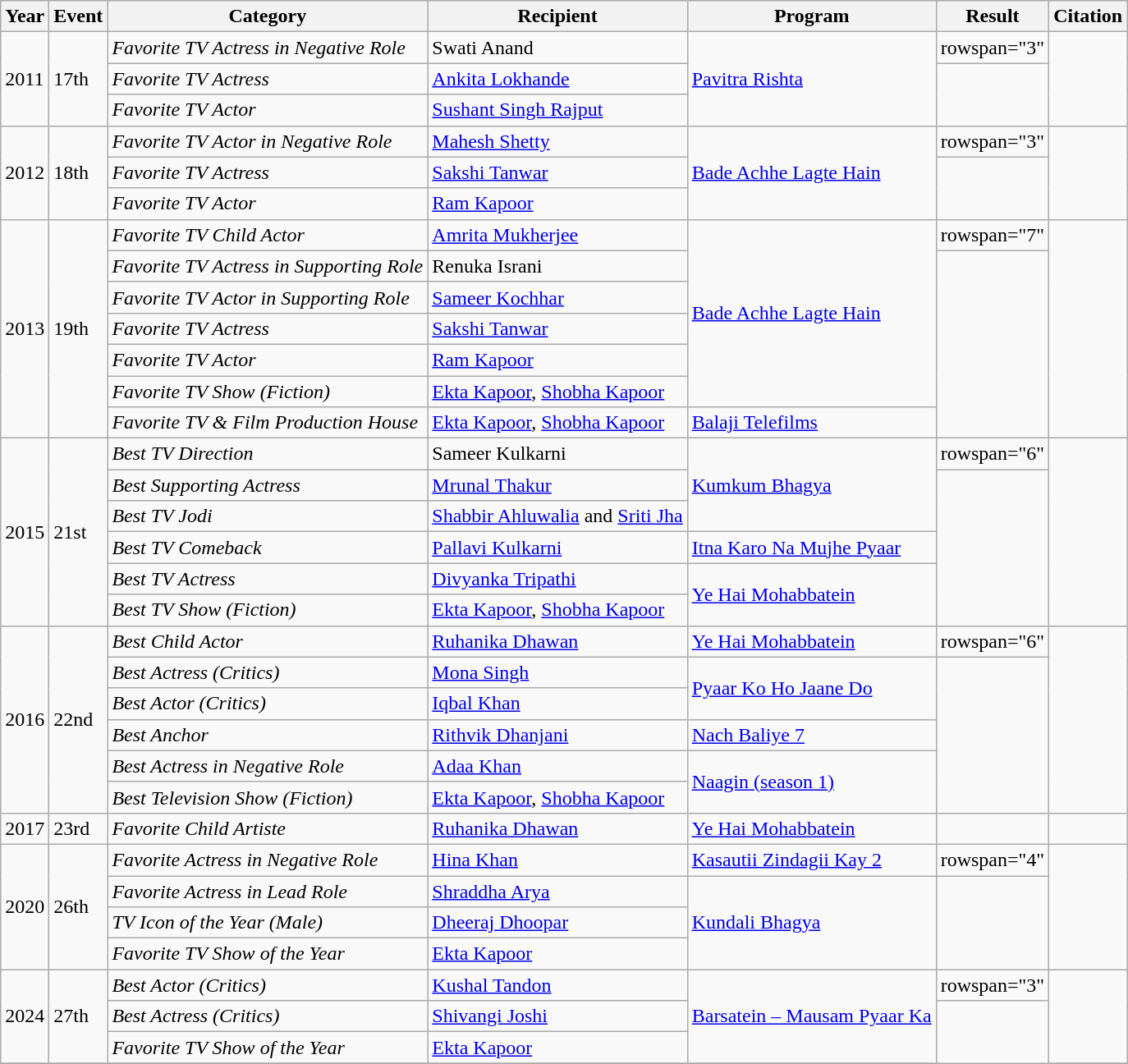<table class="wikitable">
<tr>
<th>Year</th>
<th>Event</th>
<th>Category</th>
<th>Recipient</th>
<th>Program</th>
<th>Result</th>
<th>Citation</th>
</tr>
<tr>
<td rowspan="3">2011</td>
<td rowspan="3">17th</td>
<td><em>Favorite TV Actress in Negative Role</em></td>
<td>Swati Anand</td>
<td rowspan="3"><a href='#'>Pavitra Rishta</a></td>
<td>rowspan="3" </td>
<td rowspan="3"></td>
</tr>
<tr>
<td><em>Favorite TV Actress</em></td>
<td><a href='#'>Ankita Lokhande</a></td>
</tr>
<tr>
<td><em>Favorite TV Actor</em></td>
<td><a href='#'>Sushant Singh Rajput</a></td>
</tr>
<tr>
<td rowspan="3">2012</td>
<td rowspan="3">18th</td>
<td><em>Favorite TV Actor in Negative Role</em></td>
<td><a href='#'>Mahesh Shetty</a></td>
<td rowspan="3"><a href='#'>Bade Achhe Lagte Hain</a></td>
<td>rowspan="3" </td>
<td rowspan="3"></td>
</tr>
<tr>
<td><em>Favorite TV Actress</em></td>
<td><a href='#'>Sakshi Tanwar</a></td>
</tr>
<tr>
<td><em>Favorite TV Actor</em></td>
<td><a href='#'>Ram Kapoor</a></td>
</tr>
<tr>
<td rowspan="7">2013</td>
<td rowspan="7">19th</td>
<td><em>Favorite TV Child Actor</em></td>
<td><a href='#'>Amrita Mukherjee</a></td>
<td rowspan="6"><a href='#'>Bade Achhe Lagte Hain</a></td>
<td>rowspan="7" </td>
<td rowspan="7"></td>
</tr>
<tr>
<td><em>Favorite TV Actress in Supporting Role</em></td>
<td>Renuka Israni</td>
</tr>
<tr>
<td><em>Favorite TV Actor in Supporting Role</em></td>
<td><a href='#'>Sameer Kochhar</a></td>
</tr>
<tr>
<td><em>Favorite TV Actress</em></td>
<td><a href='#'>Sakshi Tanwar</a></td>
</tr>
<tr>
<td><em>Favorite TV Actor</em></td>
<td><a href='#'>Ram Kapoor</a></td>
</tr>
<tr>
<td><em>Favorite TV Show (Fiction)</em></td>
<td><a href='#'>Ekta Kapoor</a>, <a href='#'>Shobha Kapoor</a></td>
</tr>
<tr>
<td><em>Favorite TV & Film Production House</em></td>
<td><a href='#'>Ekta Kapoor</a>, <a href='#'>Shobha Kapoor</a></td>
<td><a href='#'>Balaji Telefilms</a></td>
</tr>
<tr>
<td rowspan="6">2015</td>
<td rowspan="6">21st</td>
<td><em>Best TV Direction</em></td>
<td>Sameer Kulkarni</td>
<td rowspan="3"><a href='#'>Kumkum Bhagya</a></td>
<td>rowspan="6" </td>
<td rowspan="6"></td>
</tr>
<tr>
<td><em>Best Supporting Actress</em></td>
<td><a href='#'>Mrunal Thakur</a></td>
</tr>
<tr>
<td><em>Best TV Jodi</em></td>
<td><a href='#'>Shabbir Ahluwalia</a> and <a href='#'>Sriti Jha</a></td>
</tr>
<tr>
<td><em>Best TV Comeback</em></td>
<td><a href='#'>Pallavi Kulkarni</a></td>
<td><a href='#'>Itna Karo Na Mujhe Pyaar</a></td>
</tr>
<tr>
<td><em>Best TV Actress</em></td>
<td><a href='#'>Divyanka Tripathi</a></td>
<td rowspan="2"><a href='#'>Ye Hai Mohabbatein</a></td>
</tr>
<tr>
<td><em>Best TV Show (Fiction)</em></td>
<td><a href='#'>Ekta Kapoor</a>, <a href='#'>Shobha Kapoor</a></td>
</tr>
<tr>
<td rowspan="6">2016</td>
<td rowspan="6">22nd</td>
<td><em>Best Child Actor</em></td>
<td><a href='#'>Ruhanika Dhawan</a></td>
<td><a href='#'>Ye Hai Mohabbatein</a></td>
<td>rowspan="6" </td>
<td rowspan="6"></td>
</tr>
<tr>
<td><em>Best Actress (Critics)</em></td>
<td><a href='#'>Mona Singh</a></td>
<td rowspan="2"><a href='#'>Pyaar Ko Ho Jaane Do</a></td>
</tr>
<tr>
<td><em>Best Actor (Critics)</em></td>
<td><a href='#'>Iqbal Khan</a></td>
</tr>
<tr>
<td><em>Best Anchor</em></td>
<td><a href='#'>Rithvik Dhanjani</a></td>
<td><a href='#'>Nach Baliye 7</a></td>
</tr>
<tr>
<td><em>Best Actress in Negative Role</em></td>
<td><a href='#'>Adaa Khan</a></td>
<td rowspan="2"><a href='#'>Naagin (season 1)</a></td>
</tr>
<tr>
<td><em>Best Television Show (Fiction)</em></td>
<td><a href='#'>Ekta Kapoor</a>, <a href='#'>Shobha Kapoor</a></td>
</tr>
<tr>
<td>2017</td>
<td>23rd</td>
<td><em>Favorite Child Artiste</em></td>
<td><a href='#'>Ruhanika Dhawan</a></td>
<td><a href='#'>Ye Hai Mohabbatein</a></td>
<td></td>
<td></td>
</tr>
<tr>
<td rowspan="4">2020</td>
<td rowspan="4">26th</td>
<td><em>Favorite Actress in Negative Role</em></td>
<td><a href='#'>Hina Khan</a></td>
<td><a href='#'>Kasautii Zindagii Kay 2</a></td>
<td>rowspan="4" </td>
<td rowspan="4"></td>
</tr>
<tr>
<td><em>Favorite Actress in Lead Role</em></td>
<td><a href='#'>Shraddha Arya</a></td>
<td rowspan="3"><a href='#'>Kundali Bhagya</a></td>
</tr>
<tr>
<td><em>TV Icon of the Year (Male)</em></td>
<td><a href='#'>Dheeraj Dhoopar</a></td>
</tr>
<tr>
<td><em>Favorite TV Show of the Year</em></td>
<td><a href='#'>Ekta Kapoor</a></td>
</tr>
<tr>
<td rowspan="3">2024</td>
<td rowspan="3">27th</td>
<td><em>Best Actor (Critics)</em></td>
<td><a href='#'>Kushal Tandon</a></td>
<td rowspan="3"><a href='#'>Barsatein – Mausam Pyaar Ka</a></td>
<td>rowspan="3" </td>
<td rowspan="3"></td>
</tr>
<tr>
<td><em>Best Actress (Critics)</em></td>
<td><a href='#'>Shivangi Joshi</a></td>
</tr>
<tr>
<td><em>Favorite TV Show of the Year</em></td>
<td><a href='#'>Ekta Kapoor</a></td>
</tr>
<tr>
</tr>
</table>
